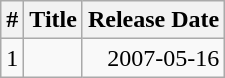<table class="wikitable">
<tr>
<th>#</th>
<th>Title</th>
<th>Release Date</th>
</tr>
<tr>
<td align="center">1</td>
<td></td>
<td align="right">2007-05-16</td>
</tr>
</table>
